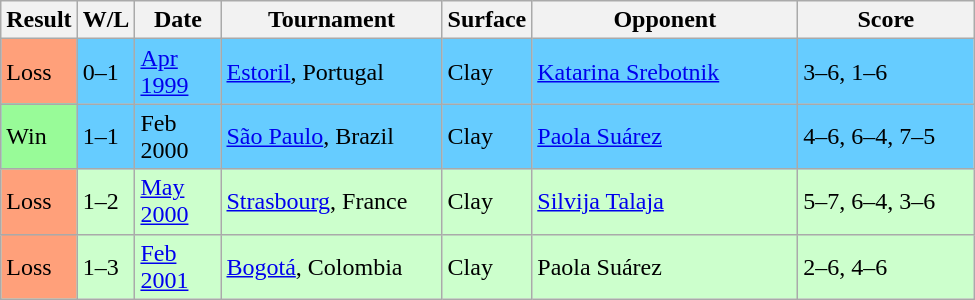<table class="sortable wikitable">
<tr>
<th>Result</th>
<th style="width:28px" class="unsortable">W/L</th>
<th style="width:50px">Date</th>
<th style="width:140px">Tournament</th>
<th style="width:50px">Surface</th>
<th style="width:170px">Opponent</th>
<th style="width:110px" class="unsortable">Score</th>
</tr>
<tr style="background:#6cf;">
<td style="background:#ffa07a;">Loss</td>
<td>0–1</td>
<td><a href='#'>Apr 1999</a></td>
<td><a href='#'>Estoril</a>, Portugal</td>
<td>Clay</td>
<td> <a href='#'>Katarina Srebotnik</a></td>
<td>3–6, 1–6</td>
</tr>
<tr style="background:#6cf;">
<td style="background:#98fb98;">Win</td>
<td>1–1</td>
<td>Feb 2000</td>
<td><a href='#'>São Paulo</a>, Brazil</td>
<td>Clay</td>
<td> <a href='#'>Paola Suárez</a></td>
<td>4–6, 6–4, 7–5</td>
</tr>
<tr style="background:#cfc;">
<td style="background:#ffa07a;">Loss</td>
<td>1–2</td>
<td><a href='#'>May 2000</a></td>
<td><a href='#'>Strasbourg</a>, France</td>
<td>Clay</td>
<td> <a href='#'>Silvija Talaja</a></td>
<td>5–7, 6–4, 3–6</td>
</tr>
<tr style="background:#cfc;">
<td style="background:#ffa07a;">Loss</td>
<td>1–3</td>
<td><a href='#'>Feb 2001</a></td>
<td><a href='#'>Bogotá</a>, Colombia</td>
<td>Clay</td>
<td> Paola Suárez</td>
<td>2–6, 4–6</td>
</tr>
</table>
